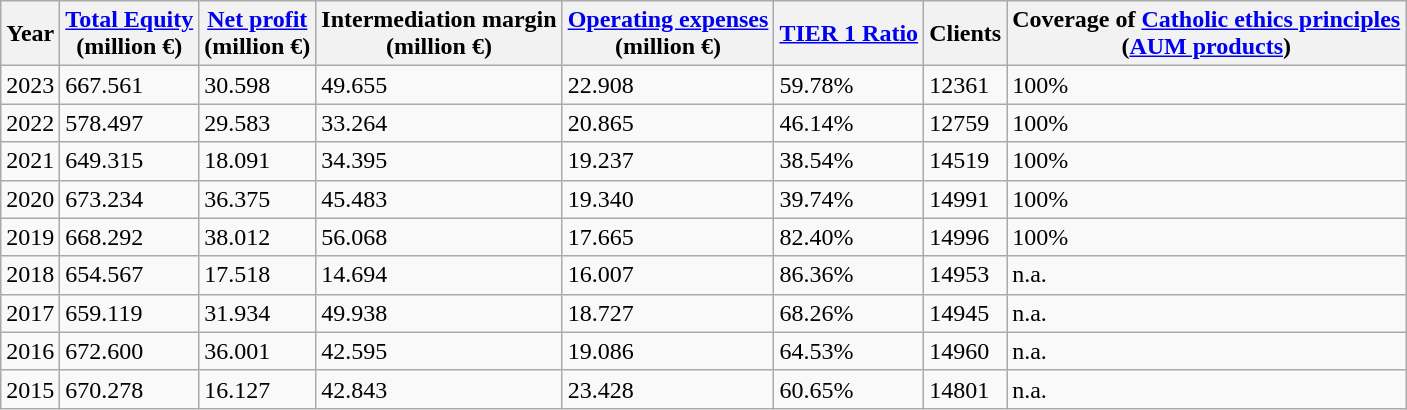<table class="wikitable sortable">
<tr>
<th>Year</th>
<th><a href='#'>Total Equity</a><br>(million €)</th>
<th><a href='#'>Net profit</a><br>(million €)</th>
<th>Intermediation margin<br>(million €)</th>
<th><a href='#'>Operating expenses</a><br>(million €)</th>
<th><a href='#'>TIER 1 Ratio</a></th>
<th>Clients</th>
<th>Coverage of <a href='#'>Catholic ethics principles</a><br>(<a href='#'>AUM products</a>)</th>
</tr>
<tr>
<td>2023</td>
<td>667.561</td>
<td>30.598</td>
<td>49.655</td>
<td>22.908</td>
<td>59.78%</td>
<td>12361</td>
<td>100%</td>
</tr>
<tr>
<td>2022</td>
<td>578.497</td>
<td>29.583</td>
<td>33.264</td>
<td>20.865</td>
<td>46.14%</td>
<td>12759</td>
<td>100%</td>
</tr>
<tr>
<td>2021</td>
<td>649.315</td>
<td>18.091</td>
<td>34.395</td>
<td>19.237</td>
<td>38.54%</td>
<td>14519</td>
<td>100%</td>
</tr>
<tr>
<td>2020</td>
<td>673.234</td>
<td>36.375</td>
<td>45.483</td>
<td>19.340</td>
<td>39.74%</td>
<td>14991</td>
<td>100%</td>
</tr>
<tr>
<td>2019</td>
<td>668.292</td>
<td>38.012</td>
<td>56.068</td>
<td>17.665</td>
<td>82.40%</td>
<td>14996</td>
<td>100%</td>
</tr>
<tr>
<td>2018</td>
<td>654.567</td>
<td>17.518</td>
<td>14.694</td>
<td>16.007</td>
<td>86.36%</td>
<td>14953</td>
<td>n.a.</td>
</tr>
<tr>
<td>2017</td>
<td>659.119</td>
<td>31.934</td>
<td>49.938</td>
<td>18.727</td>
<td>68.26%</td>
<td>14945</td>
<td>n.a.</td>
</tr>
<tr>
<td>2016</td>
<td>672.600</td>
<td>36.001</td>
<td>42.595</td>
<td>19.086</td>
<td>64.53%</td>
<td>14960</td>
<td>n.a.</td>
</tr>
<tr>
<td>2015</td>
<td>670.278</td>
<td>16.127</td>
<td>42.843</td>
<td>23.428</td>
<td>60.65%</td>
<td>14801</td>
<td>n.a.</td>
</tr>
</table>
